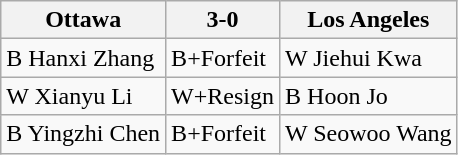<table class="wikitable">
<tr>
<th>Ottawa</th>
<th>3-0</th>
<th>Los Angeles</th>
</tr>
<tr>
<td>B Hanxi Zhang</td>
<td>B+Forfeit</td>
<td>W Jiehui Kwa</td>
</tr>
<tr>
<td>W Xianyu Li</td>
<td>W+Resign</td>
<td>B Hoon Jo</td>
</tr>
<tr>
<td>B Yingzhi Chen</td>
<td>B+Forfeit</td>
<td>W Seowoo Wang</td>
</tr>
</table>
